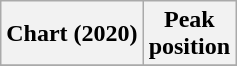<table class="wikitable sortable plainrowheaders" style="text-align:center">
<tr>
<th scope="col">Chart (2020)</th>
<th scope="col">Peak<br> position</th>
</tr>
<tr>
</tr>
</table>
